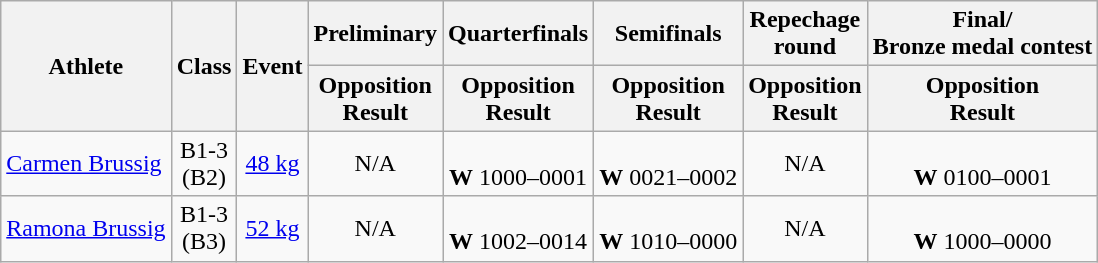<table class="wikitable">
<tr>
<th rowspan="2">Athlete</th>
<th rowspan="2">Class</th>
<th rowspan="2">Event</th>
<th>Preliminary</th>
<th>Quarterfinals</th>
<th>Semifinals</th>
<th>Repechage <br>round</th>
<th>Final/<br>Bronze medal contest</th>
</tr>
<tr>
<th>Opposition<br>Result</th>
<th>Opposition<br>Result</th>
<th>Opposition<br>Result</th>
<th>Opposition<br>Result</th>
<th>Opposition<br>Result</th>
</tr>
<tr>
<td><a href='#'>Carmen Brussig</a></td>
<td style="text-align:center;">B1-3<br>(B2)</td>
<td style="text-align:center;"><a href='#'>48 kg</a></td>
<td style="text-align:center;">N/A</td>
<td style="text-align:center;"><br> <strong>W</strong> 1000–0001</td>
<td style="text-align:center;"><br> <strong>W</strong> 0021–0002</td>
<td style="text-align:center;">N/A</td>
<td style="text-align:center;"><br> <strong>W</strong> 0100–0001 </td>
</tr>
<tr>
<td><a href='#'>Ramona Brussig</a></td>
<td style="text-align:center;">B1-3<br>(B3)</td>
<td style="text-align:center;"><a href='#'>52 kg</a></td>
<td style="text-align:center;">N/A</td>
<td style="text-align:center;"><br> <strong>W</strong> 1002–0014</td>
<td style="text-align:center;"><br> <strong>W</strong> 1010–0000</td>
<td style="text-align:center;">N/A</td>
<td style="text-align:center;"><br> <strong>W</strong> 1000–0000 </td>
</tr>
</table>
